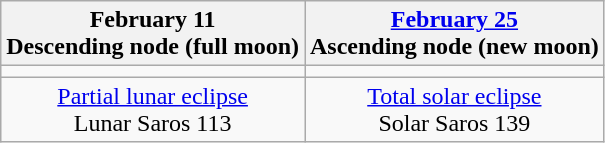<table class="wikitable">
<tr>
<th>February 11<br>Descending node (full moon)</th>
<th><a href='#'>February 25</a><br>Ascending node (new moon)<br></th>
</tr>
<tr>
<td></td>
<td></td>
</tr>
<tr align=center>
<td><a href='#'>Partial lunar eclipse</a><br>Lunar Saros 113</td>
<td><a href='#'>Total solar eclipse</a><br>Solar Saros 139</td>
</tr>
</table>
